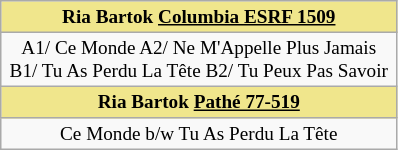<table class="wikitable floatright" style="text-align: center; font-size: 80%; width: 265px">
<tr>
<th style="background: #F0E68C">Ria Bartok <u>Columbia ESRF 1509</u></th>
</tr>
<tr>
<td>A1/ Ce Monde  A2/ Ne M'Appelle Plus Jamais<br>B1/ Tu As Perdu La Tête  B2/ Tu Peux Pas Savoir</td>
</tr>
<tr>
<th style="background: #F0E68C">Ria Bartok <strong><u>Pathé 77-519</u></strong></th>
</tr>
<tr>
<td>Ce Monde b/w Tu As Perdu La Tête</td>
</tr>
</table>
